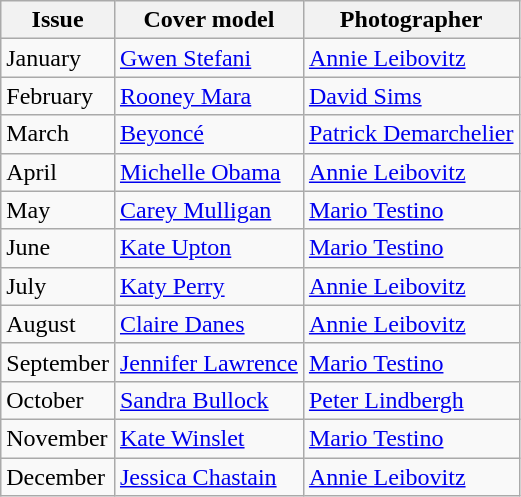<table class="sortable wikitable">
<tr>
<th style="text-align:center;">Issue</th>
<th style="text-align:center;">Cover model</th>
<th style="text-align:center;">Photographer</th>
</tr>
<tr>
<td>January</td>
<td><a href='#'>Gwen Stefani</a></td>
<td><a href='#'>Annie Leibovitz</a></td>
</tr>
<tr>
<td>February</td>
<td><a href='#'>Rooney Mara</a></td>
<td><a href='#'>David Sims</a></td>
</tr>
<tr>
<td>March</td>
<td><a href='#'>Beyoncé</a></td>
<td><a href='#'>Patrick Demarchelier</a></td>
</tr>
<tr>
<td>April</td>
<td><a href='#'>Michelle Obama</a></td>
<td><a href='#'>Annie Leibovitz</a></td>
</tr>
<tr>
<td>May</td>
<td><a href='#'>Carey Mulligan</a></td>
<td><a href='#'>Mario Testino</a></td>
</tr>
<tr>
<td>June</td>
<td><a href='#'>Kate Upton</a></td>
<td><a href='#'>Mario Testino</a></td>
</tr>
<tr>
<td>July</td>
<td><a href='#'>Katy Perry</a></td>
<td><a href='#'>Annie Leibovitz</a></td>
</tr>
<tr>
<td>August</td>
<td><a href='#'>Claire Danes</a></td>
<td><a href='#'>Annie Leibovitz</a></td>
</tr>
<tr>
<td>September</td>
<td><a href='#'>Jennifer Lawrence</a></td>
<td><a href='#'>Mario Testino</a></td>
</tr>
<tr>
<td>October</td>
<td><a href='#'>Sandra Bullock</a></td>
<td><a href='#'>Peter Lindbergh</a></td>
</tr>
<tr>
<td>November</td>
<td><a href='#'>Kate Winslet</a></td>
<td><a href='#'>Mario Testino</a></td>
</tr>
<tr>
<td>December</td>
<td><a href='#'>Jessica Chastain</a></td>
<td><a href='#'>Annie Leibovitz</a></td>
</tr>
</table>
